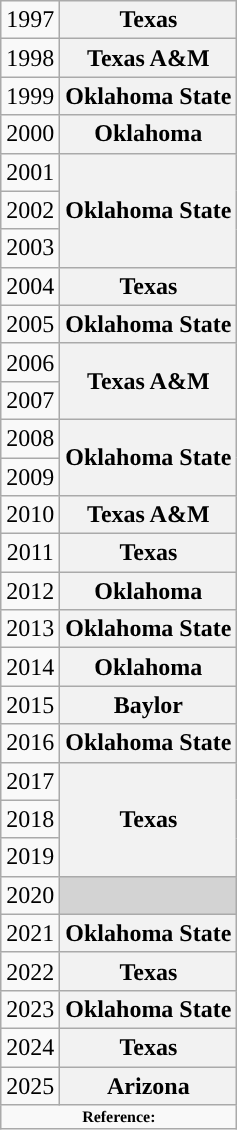<table class="wikitable" style="text-align: center;">
<tr>
<td>1997</td>
<th>Texas</th>
</tr>
<tr>
<td>1998</td>
<th>Texas A&M</th>
</tr>
<tr>
<td>1999</td>
<th>Oklahoma State</th>
</tr>
<tr>
<td>2000</td>
<th>Oklahoma</th>
</tr>
<tr>
<td>2001</td>
<th rowspan="3">Oklahoma State</th>
</tr>
<tr>
<td>2002</td>
</tr>
<tr>
<td>2003</td>
</tr>
<tr>
<td>2004</td>
<th>Texas</th>
</tr>
<tr>
<td>2005</td>
<th>Oklahoma State</th>
</tr>
<tr>
<td>2006</td>
<th rowspan="2">Texas A&M</th>
</tr>
<tr>
<td>2007</td>
</tr>
<tr>
<td>2008</td>
<th rowspan="2">Oklahoma State</th>
</tr>
<tr>
<td>2009</td>
</tr>
<tr>
<td>2010</td>
<th>Texas A&M</th>
</tr>
<tr>
<td>2011</td>
<th>Texas</th>
</tr>
<tr>
<td>2012</td>
<th>Oklahoma</th>
</tr>
<tr>
<td>2013</td>
<th>Oklahoma State</th>
</tr>
<tr>
<td>2014</td>
<th>Oklahoma</th>
</tr>
<tr>
<td>2015</td>
<th>Baylor</th>
</tr>
<tr>
<td>2016</td>
<th>Oklahoma State</th>
</tr>
<tr>
<td>2017</td>
<th rowspan="3">Texas</th>
</tr>
<tr>
<td>2018</td>
</tr>
<tr>
<td>2019</td>
</tr>
<tr>
<td>2020</td>
<td bgcolor="#d3d3d3"></td>
</tr>
<tr>
<td>2021</td>
<th>Oklahoma State</th>
</tr>
<tr>
<td>2022</td>
<th>Texas</th>
</tr>
<tr>
<td>2023</td>
<th>Oklahoma State</th>
</tr>
<tr>
<td>2024</td>
<th>Texas</th>
</tr>
<tr>
<td>2025</td>
<th>Arizona</th>
</tr>
<tr>
<td colspan="4"  style="font-size:8pt; text-align:center;"><strong>Reference:</strong></td>
</tr>
</table>
